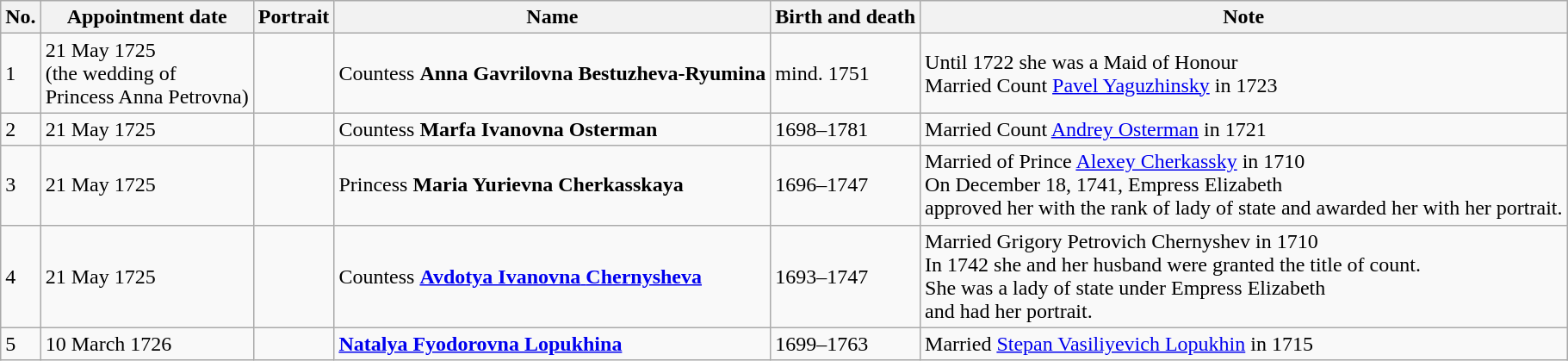<table class="wikitable">
<tr>
<th>No.</th>
<th>Appointment date</th>
<th>Portrait</th>
<th>Name</th>
<th>Birth and death</th>
<th>Note</th>
</tr>
<tr>
<td>1</td>
<td>21 May 1725<br>(the wedding of<br>Princess Anna Petrovna)</td>
<td></td>
<td>Countess <strong>Anna Gavrilovna</strong> <strong>Bestuzheva-Ryumina</strong></td>
<td>mind. 1751</td>
<td>Until 1722 she was a Maid of Honour<br>Married Count <a href='#'>Pavel Yaguzhinsky</a> in 1723</td>
</tr>
<tr>
<td>2</td>
<td>21 May 1725</td>
<td><strong></strong></td>
<td>Countess <strong>Marfa Ivanovna</strong> <strong>Osterman</strong></td>
<td>1698–1781</td>
<td>Married Count <a href='#'>Andrey Osterman</a> in 1721</td>
</tr>
<tr>
<td>3</td>
<td>21 May 1725</td>
<td></td>
<td>Princess <strong>Maria Yurievna</strong> <strong>Cherkasskaya</strong></td>
<td>1696–1747</td>
<td>Married of Prince <a href='#'>Alexey Cherkassky</a> in 1710<br>On December 18, 1741, Empress Elizabeth<br>approved her with the rank of lady of state and awarded her with her portrait.</td>
</tr>
<tr>
<td>4</td>
<td>21 May 1725</td>
<td></td>
<td>Countess <a href='#'><strong>Avdotya Ivanovna</strong> <strong>Chernysheva</strong></a></td>
<td>1693–1747</td>
<td>Married Grigory Petrovich Chernyshev in 1710<br>In 1742 she and her husband were granted the title of count.<br>She was a lady of state under Empress Elizabeth<br>and had her portrait.</td>
</tr>
<tr>
<td>5</td>
<td>10 March 1726</td>
<td></td>
<td><strong><a href='#'>Natalya Fyodorovna Lopukhina</a></strong></td>
<td>1699–1763</td>
<td>Married <a href='#'>Stepan Vasiliyevich Lopukhin</a> in 1715</td>
</tr>
</table>
